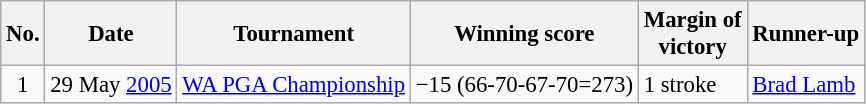<table class="wikitable" style="font-size:95%;">
<tr>
<th>No.</th>
<th>Date</th>
<th>Tournament</th>
<th>Winning score</th>
<th>Margin of<br>victory</th>
<th>Runner-up</th>
</tr>
<tr>
<td align=center>1</td>
<td align=right>29 May <a href='#'>2005</a></td>
<td><a href='#'>WA PGA Championship</a></td>
<td>−15 (66-70-67-70=273)</td>
<td>1 stroke</td>
<td> <a href='#'>Brad Lamb</a></td>
</tr>
</table>
